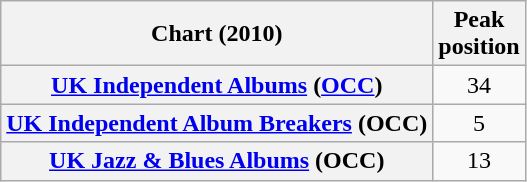<table class="wikitable sortable plainrowheaders" style="text-align:center">
<tr>
<th scope="col">Chart (2010)</th>
<th scope="col">Peak<br>position</th>
</tr>
<tr>
<th scope="row"><a href='#'>UK Independent Albums</a> (<a href='#'>OCC</a>)</th>
<td>34</td>
</tr>
<tr>
<th scope="row"><a href='#'>UK Independent Album Breakers</a> (OCC)</th>
<td>5</td>
</tr>
<tr>
<th scope="row"><a href='#'>UK Jazz & Blues Albums</a> (OCC)</th>
<td>13</td>
</tr>
</table>
